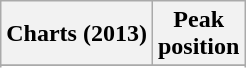<table class="wikitable sortable plainrowheaders" style="text-align:center">
<tr>
<th>Charts (2013)</th>
<th>Peak<br>position</th>
</tr>
<tr>
</tr>
<tr>
</tr>
<tr>
</tr>
<tr>
</tr>
</table>
